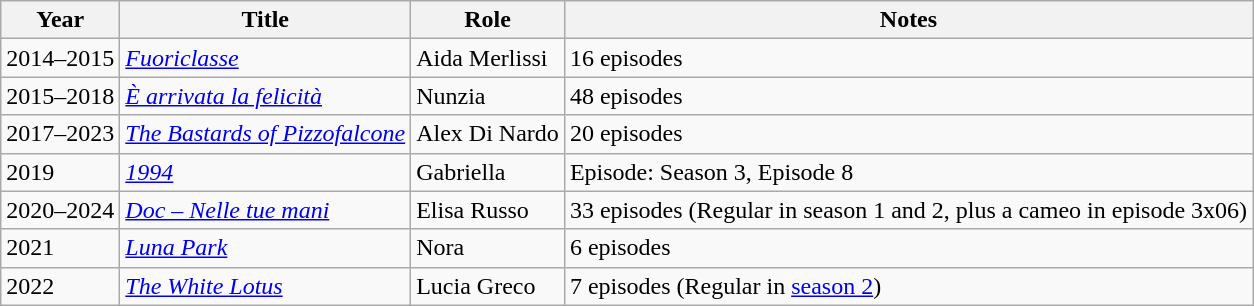<table class="wikitable plainrowheaders sortable">
<tr>
<th scope="col">Year</th>
<th scope="col">Title</th>
<th scope="col">Role</th>
<th scope="col" class="unsortable">Notes</th>
</tr>
<tr>
<td>2014–2015</td>
<td><em><a href='#'>Fuoriclasse</a></em></td>
<td>Aida Merlissi</td>
<td>16 episodes</td>
</tr>
<tr>
<td>2015–2018</td>
<td><em><a href='#'>È arrivata la felicità</a></em></td>
<td>Nunzia</td>
<td>48 episodes</td>
</tr>
<tr>
<td>2017–2023</td>
<td><em><a href='#'>The Bastards of Pizzofalcone</a></em></td>
<td>Alex Di Nardo</td>
<td>20 episodes</td>
</tr>
<tr>
<td>2019</td>
<td><em><a href='#'>1994</a></em></td>
<td>Gabriella</td>
<td>Episode: Season 3, Episode 8</td>
</tr>
<tr>
<td>2020–2024</td>
<td><em><a href='#'>Doc – Nelle tue mani</a></em></td>
<td>Elisa Russo</td>
<td>33 episodes (Regular in season 1 and 2, plus a cameo in episode 3x06)</td>
</tr>
<tr>
<td>2021</td>
<td><em><a href='#'>Luna Park</a></em></td>
<td>Nora</td>
<td>6 episodes</td>
</tr>
<tr>
<td>2022</td>
<td><em><a href='#'>The White Lotus</a></em></td>
<td>Lucia Greco</td>
<td>7 episodes (Regular in <a href='#'>season 2</a>)</td>
</tr>
</table>
